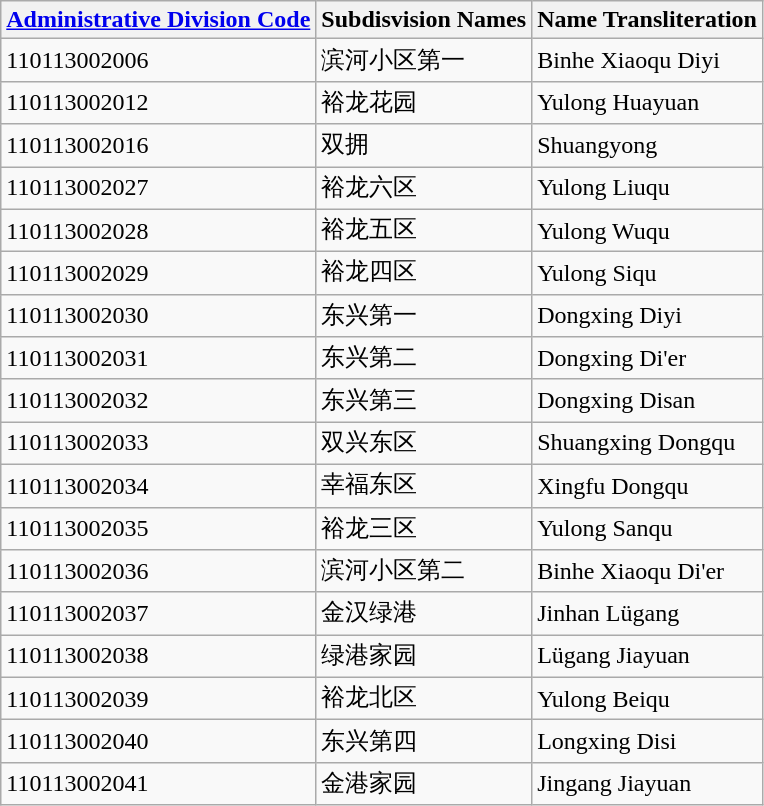<table class="wikitable sortable">
<tr>
<th><a href='#'>Administrative Division Code</a></th>
<th>Subdisvision Names</th>
<th>Name Transliteration</th>
</tr>
<tr>
<td>110113002006</td>
<td>滨河小区第一</td>
<td>Binhe Xiaoqu Diyi</td>
</tr>
<tr>
<td>110113002012</td>
<td>裕龙花园</td>
<td>Yulong Huayuan</td>
</tr>
<tr>
<td>110113002016</td>
<td>双拥</td>
<td>Shuangyong</td>
</tr>
<tr>
<td>110113002027</td>
<td>裕龙六区</td>
<td>Yulong Liuqu</td>
</tr>
<tr>
<td>110113002028</td>
<td>裕龙五区</td>
<td>Yulong Wuqu</td>
</tr>
<tr>
<td>110113002029</td>
<td>裕龙四区</td>
<td>Yulong Siqu</td>
</tr>
<tr>
<td>110113002030</td>
<td>东兴第一</td>
<td>Dongxing Diyi</td>
</tr>
<tr>
<td>110113002031</td>
<td>东兴第二</td>
<td>Dongxing Di'er</td>
</tr>
<tr>
<td>110113002032</td>
<td>东兴第三</td>
<td>Dongxing Disan</td>
</tr>
<tr>
<td>110113002033</td>
<td>双兴东区</td>
<td>Shuangxing Dongqu</td>
</tr>
<tr>
<td>110113002034</td>
<td>幸福东区</td>
<td>Xingfu Dongqu</td>
</tr>
<tr>
<td>110113002035</td>
<td>裕龙三区</td>
<td>Yulong Sanqu</td>
</tr>
<tr>
<td>110113002036</td>
<td>滨河小区第二</td>
<td>Binhe Xiaoqu Di'er</td>
</tr>
<tr>
<td>110113002037</td>
<td>金汉绿港</td>
<td>Jinhan Lügang</td>
</tr>
<tr>
<td>110113002038</td>
<td>绿港家园</td>
<td>Lügang Jiayuan</td>
</tr>
<tr>
<td>110113002039</td>
<td>裕龙北区</td>
<td>Yulong Beiqu</td>
</tr>
<tr>
<td>110113002040</td>
<td>东兴第四</td>
<td>Longxing Disi</td>
</tr>
<tr>
<td>110113002041</td>
<td>金港家园</td>
<td>Jingang Jiayuan</td>
</tr>
</table>
